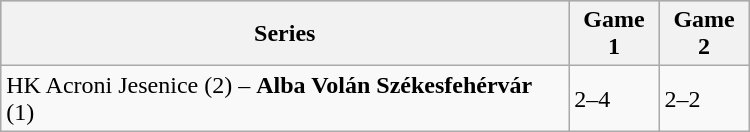<table class="wikitable" width="500px">
<tr style="background-color:#c0c0c0;">
<th>Series</th>
<th>Game 1</th>
<th>Game 2</th>
</tr>
<tr>
<td>HK Acroni Jesenice (2) – <strong>Alba Volán Székesfehérvár</strong> (1)</td>
<td>2–4</td>
<td>2–2</td>
</tr>
</table>
